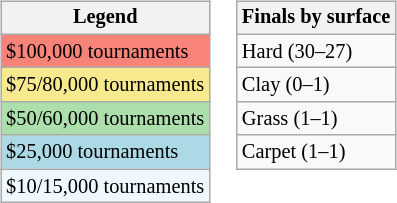<table>
<tr valign=top>
<td><br><table class=wikitable style=font-size:85%>
<tr>
<th>Legend</th>
</tr>
<tr style="background:#f88379;">
<td>$100,000 tournaments</td>
</tr>
<tr style="background:#f7e98e;">
<td>$75/80,000 tournaments</td>
</tr>
<tr style="background:#addfad;">
<td>$50/60,000 tournaments</td>
</tr>
<tr style="background:lightblue;">
<td>$25,000 tournaments</td>
</tr>
<tr style="background:#f0f8ff;">
<td>$10/15,000 tournaments</td>
</tr>
</table>
</td>
<td><br><table class=wikitable style=font-size:85%>
<tr>
<th>Finals by surface</th>
</tr>
<tr>
<td>Hard (30–27)</td>
</tr>
<tr>
<td>Clay (0–1)</td>
</tr>
<tr>
<td>Grass (1–1)</td>
</tr>
<tr>
<td>Carpet (1–1)</td>
</tr>
</table>
</td>
</tr>
</table>
